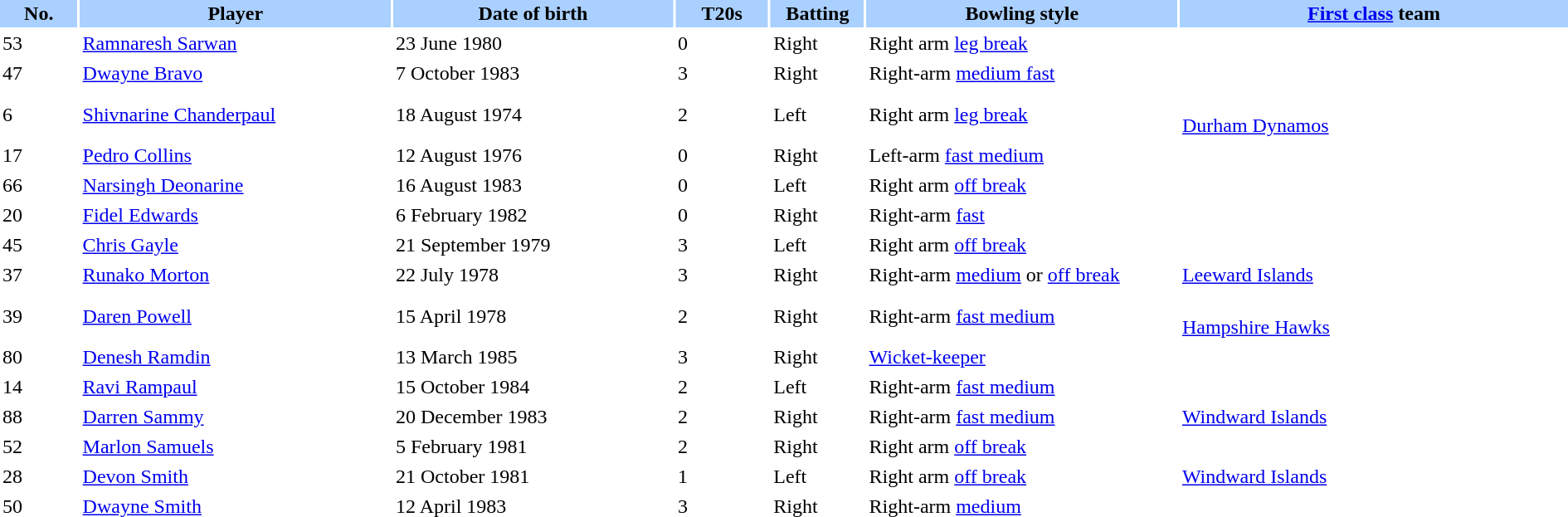<table class="sortable" border="0" cellspacing="2" cellpadding="2" style="width:100%;">
<tr style="background:#aad0ff;">
<th width=5%>No.</th>
<th width=20%>Player</th>
<th width=18%>Date of birth</th>
<th width=6%>T20s</th>
<th width=6%>Batting</th>
<th width=20%>Bowling style</th>
<th width=25%><a href='#'>First class</a> team</th>
</tr>
<tr>
<td>53</td>
<td><a href='#'>Ramnaresh Sarwan</a></td>
<td>23 June 1980</td>
<td>0</td>
<td>Right</td>
<td>Right arm <a href='#'>leg break</a></td>
<td></td>
</tr>
<tr>
<td>47</td>
<td><a href='#'>Dwayne Bravo</a></td>
<td>7 October 1983</td>
<td>3</td>
<td>Right</td>
<td>Right-arm <a href='#'>medium fast</a></td>
<td></td>
</tr>
<tr>
<td>6</td>
<td><a href='#'>Shivnarine Chanderpaul</a></td>
<td>18 August 1974</td>
<td>2</td>
<td>Left</td>
<td>Right arm <a href='#'>leg break</a></td>
<td><br> <a href='#'>Durham Dynamos</a></td>
</tr>
<tr>
<td>17</td>
<td><a href='#'>Pedro Collins</a></td>
<td>12 August 1976</td>
<td>0</td>
<td>Right</td>
<td>Left-arm <a href='#'>fast medium</a></td>
<td></td>
</tr>
<tr>
<td>66</td>
<td><a href='#'>Narsingh Deonarine</a></td>
<td>16 August 1983</td>
<td>0</td>
<td>Left</td>
<td>Right arm <a href='#'>off break</a></td>
<td></td>
</tr>
<tr>
<td>20</td>
<td><a href='#'>Fidel Edwards</a></td>
<td>6 February 1982</td>
<td>0</td>
<td>Right</td>
<td>Right-arm <a href='#'>fast</a></td>
<td></td>
</tr>
<tr>
<td>45</td>
<td><a href='#'>Chris Gayle</a></td>
<td>21 September 1979</td>
<td>3</td>
<td>Left</td>
<td>Right arm <a href='#'>off break</a></td>
<td></td>
</tr>
<tr>
<td>37</td>
<td><a href='#'>Runako Morton</a></td>
<td>22 July 1978</td>
<td>3</td>
<td>Right</td>
<td>Right-arm <a href='#'>medium</a> or <a href='#'>off break</a></td>
<td><a href='#'>Leeward Islands</a></td>
</tr>
<tr>
<td>39</td>
<td><a href='#'>Daren Powell</a></td>
<td>15 April 1978</td>
<td>2</td>
<td>Right</td>
<td>Right-arm <a href='#'>fast medium</a></td>
<td><br> <a href='#'>Hampshire Hawks</a></td>
</tr>
<tr>
<td>80</td>
<td><a href='#'>Denesh Ramdin</a></td>
<td>13 March 1985</td>
<td>3</td>
<td>Right</td>
<td><a href='#'>Wicket-keeper</a></td>
<td></td>
</tr>
<tr>
<td>14</td>
<td><a href='#'>Ravi Rampaul</a></td>
<td>15 October 1984</td>
<td>2</td>
<td>Left</td>
<td>Right-arm <a href='#'>fast medium</a></td>
<td></td>
</tr>
<tr>
<td>88</td>
<td><a href='#'>Darren Sammy</a></td>
<td>20 December 1983</td>
<td>2</td>
<td>Right</td>
<td>Right-arm <a href='#'>fast medium</a></td>
<td><a href='#'>Windward Islands</a></td>
</tr>
<tr>
<td>52</td>
<td><a href='#'>Marlon Samuels</a></td>
<td>5 February 1981</td>
<td>2</td>
<td>Right</td>
<td>Right arm <a href='#'>off break</a></td>
<td></td>
</tr>
<tr>
<td>28</td>
<td><a href='#'>Devon Smith</a></td>
<td>21 October 1981</td>
<td>1</td>
<td>Left</td>
<td>Right arm <a href='#'>off break</a></td>
<td><a href='#'>Windward Islands</a></td>
</tr>
<tr>
<td>50</td>
<td><a href='#'>Dwayne Smith</a></td>
<td>12 April 1983</td>
<td>3</td>
<td>Right</td>
<td>Right-arm <a href='#'>medium</a></td>
<td></td>
</tr>
</table>
